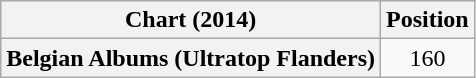<table class="wikitable plainrowheaders" style="text-align:center">
<tr>
<th scope="col">Chart (2014)</th>
<th scope="col">Position</th>
</tr>
<tr>
<th scope="row">Belgian Albums (Ultratop Flanders)</th>
<td>160</td>
</tr>
</table>
